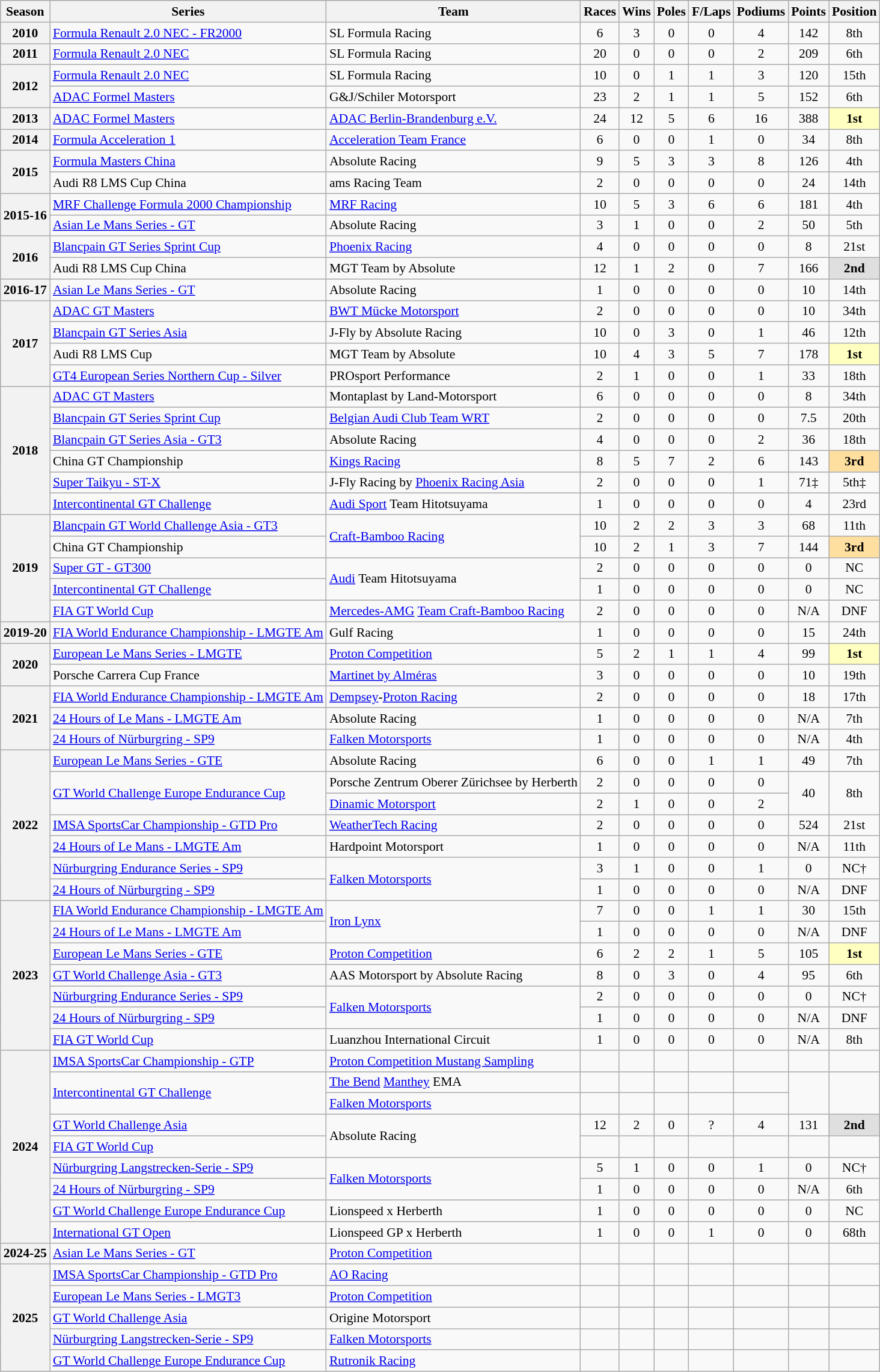<table class="wikitable" style="font-size: 90%; text-align:center">
<tr>
<th>Season</th>
<th>Series</th>
<th>Team</th>
<th>Races</th>
<th>Wins</th>
<th>Poles</th>
<th>F/Laps</th>
<th>Podiums</th>
<th>Points</th>
<th>Position</th>
</tr>
<tr>
<th>2010</th>
<td align=left><a href='#'>Formula Renault 2.0 NEC - FR2000</a></td>
<td align=left>SL Formula Racing</td>
<td>6</td>
<td>3</td>
<td>0</td>
<td>0</td>
<td>4</td>
<td>142</td>
<td>8th</td>
</tr>
<tr>
<th>2011</th>
<td align=left><a href='#'>Formula Renault 2.0 NEC</a></td>
<td align=left>SL Formula Racing</td>
<td>20</td>
<td>0</td>
<td>0</td>
<td>0</td>
<td>2</td>
<td>209</td>
<td>6th</td>
</tr>
<tr>
<th rowspan="2">2012</th>
<td align=left><a href='#'>Formula Renault 2.0 NEC</a></td>
<td align=left>SL Formula Racing</td>
<td>10</td>
<td>0</td>
<td>1</td>
<td>1</td>
<td>3</td>
<td>120</td>
<td>15th</td>
</tr>
<tr>
<td align=left><a href='#'>ADAC Formel Masters</a></td>
<td align=left>G&J/Schiler Motorsport</td>
<td>23</td>
<td>2</td>
<td>1</td>
<td>1</td>
<td>5</td>
<td>152</td>
<td>6th</td>
</tr>
<tr>
<th>2013</th>
<td align=left><a href='#'>ADAC Formel Masters</a></td>
<td align=left><a href='#'>ADAC Berlin-Brandenburg e.V.</a></td>
<td>24</td>
<td>12</td>
<td>5</td>
<td>6</td>
<td>16</td>
<td>388</td>
<td style="background:#FFFFBF;"><strong>1st</strong></td>
</tr>
<tr>
<th>2014</th>
<td align=left><a href='#'>Formula Acceleration 1</a></td>
<td align=left><a href='#'>Acceleration Team France</a></td>
<td>6</td>
<td>0</td>
<td>0</td>
<td>1</td>
<td>0</td>
<td>34</td>
<td>8th</td>
</tr>
<tr>
<th rowspan="2">2015</th>
<td align=left><a href='#'>Formula Masters China</a></td>
<td align=left>Absolute Racing</td>
<td>9</td>
<td>5</td>
<td>3</td>
<td>3</td>
<td>8</td>
<td>126</td>
<td>4th</td>
</tr>
<tr>
<td align=left>Audi R8 LMS Cup China</td>
<td align=left>ams Racing Team</td>
<td>2</td>
<td>0</td>
<td>0</td>
<td>0</td>
<td>0</td>
<td>24</td>
<td>14th</td>
</tr>
<tr>
<th rowspan="2">2015-16</th>
<td align=left><a href='#'>MRF Challenge Formula 2000 Championship</a></td>
<td align=left><a href='#'>MRF Racing</a></td>
<td>10</td>
<td>5</td>
<td>3</td>
<td>6</td>
<td>6</td>
<td>181</td>
<td>4th</td>
</tr>
<tr>
<td align=left><a href='#'>Asian Le Mans Series - GT</a></td>
<td align=left>Absolute Racing</td>
<td>3</td>
<td>1</td>
<td>0</td>
<td>0</td>
<td>2</td>
<td>50</td>
<td>5th</td>
</tr>
<tr>
<th rowspan="2">2016</th>
<td align=left><a href='#'>Blancpain GT Series Sprint Cup</a></td>
<td align=left><a href='#'>Phoenix Racing</a></td>
<td>4</td>
<td>0</td>
<td>0</td>
<td>0</td>
<td>0</td>
<td>8</td>
<td>21st</td>
</tr>
<tr>
<td align=left>Audi R8 LMS Cup China</td>
<td align=left>MGT Team by Absolute</td>
<td>12</td>
<td>1</td>
<td>2</td>
<td>0</td>
<td>7</td>
<td>166</td>
<td style="background:#DFDFDF;"><strong>2nd</strong></td>
</tr>
<tr>
<th>2016-17</th>
<td align=left><a href='#'>Asian Le Mans Series - GT</a></td>
<td align=left>Absolute Racing</td>
<td>1</td>
<td>0</td>
<td>0</td>
<td>0</td>
<td>0</td>
<td>10</td>
<td>14th</td>
</tr>
<tr>
<th rowspan="4">2017</th>
<td align=left><a href='#'>ADAC GT Masters</a></td>
<td align=left><a href='#'>BWT Mücke Motorsport</a></td>
<td>2</td>
<td>0</td>
<td>0</td>
<td>0</td>
<td>0</td>
<td>10</td>
<td>34th</td>
</tr>
<tr>
<td align=left><a href='#'>Blancpain GT Series Asia</a></td>
<td align=left>J-Fly by Absolute Racing</td>
<td>10</td>
<td>0</td>
<td>3</td>
<td>0</td>
<td>1</td>
<td>46</td>
<td>12th</td>
</tr>
<tr>
<td align=left>Audi R8 LMS Cup</td>
<td align=left>MGT Team by Absolute</td>
<td>10</td>
<td>4</td>
<td>3</td>
<td>5</td>
<td>7</td>
<td>178</td>
<td style="background:#FFFFBF;"><strong>1st</strong></td>
</tr>
<tr>
<td align=left><a href='#'>GT4 European Series Northern Cup - Silver</a></td>
<td align=left>PROsport Performance</td>
<td>2</td>
<td>1</td>
<td>0</td>
<td>0</td>
<td>1</td>
<td>33</td>
<td>18th</td>
</tr>
<tr>
<th rowspan="6">2018</th>
<td align=left><a href='#'>ADAC GT Masters</a></td>
<td align=left>Montaplast by Land-Motorsport</td>
<td>6</td>
<td>0</td>
<td>0</td>
<td>0</td>
<td>0</td>
<td>8</td>
<td>34th</td>
</tr>
<tr>
<td align=left><a href='#'>Blancpain GT Series Sprint Cup</a></td>
<td align=left><a href='#'>Belgian Audi Club Team WRT</a></td>
<td>2</td>
<td>0</td>
<td>0</td>
<td>0</td>
<td>0</td>
<td>7.5</td>
<td>20th</td>
</tr>
<tr>
<td align=left><a href='#'>Blancpain GT Series Asia - GT3</a></td>
<td align=left>Absolute Racing</td>
<td>4</td>
<td>0</td>
<td>0</td>
<td>0</td>
<td>2</td>
<td>36</td>
<td>18th</td>
</tr>
<tr>
<td align=left>China GT Championship</td>
<td align=left><a href='#'>Kings Racing</a></td>
<td>8</td>
<td>5</td>
<td>7</td>
<td>2</td>
<td>6</td>
<td>143</td>
<td style="background:#FFDF9F;"><strong>3rd</strong></td>
</tr>
<tr>
<td align=left><a href='#'>Super Taikyu - ST-X</a></td>
<td align=left>J-Fly Racing by <a href='#'>Phoenix Racing Asia</a></td>
<td>2</td>
<td>0</td>
<td>0</td>
<td>0</td>
<td>1</td>
<td>71‡</td>
<td>5th‡</td>
</tr>
<tr>
<td align=left><a href='#'>Intercontinental GT Challenge</a></td>
<td align=left><a href='#'>Audi Sport</a> Team Hitotsuyama</td>
<td>1</td>
<td>0</td>
<td>0</td>
<td>0</td>
<td>0</td>
<td>4</td>
<td>23rd</td>
</tr>
<tr>
<th rowspan="5">2019</th>
<td align=left><a href='#'>Blancpain GT World Challenge Asia - GT3</a></td>
<td rowspan="2" align=left><a href='#'>Craft-Bamboo Racing</a></td>
<td>10</td>
<td>2</td>
<td>2</td>
<td>3</td>
<td>3</td>
<td>68</td>
<td>11th</td>
</tr>
<tr>
<td align=left>China GT Championship</td>
<td>10</td>
<td>2</td>
<td>1</td>
<td>3</td>
<td>7</td>
<td>144</td>
<td style="background:#FFDF9F;"><strong>3rd</strong></td>
</tr>
<tr>
<td align=left><a href='#'>Super GT - GT300</a></td>
<td rowspan="2" align=left><a href='#'>Audi</a> Team Hitotsuyama</td>
<td>2</td>
<td>0</td>
<td>0</td>
<td>0</td>
<td>0</td>
<td>0</td>
<td>NC</td>
</tr>
<tr>
<td align=left><a href='#'>Intercontinental GT Challenge</a></td>
<td>1</td>
<td>0</td>
<td>0</td>
<td>0</td>
<td>0</td>
<td>0</td>
<td>NC</td>
</tr>
<tr>
<td align=left><a href='#'>FIA GT World Cup</a></td>
<td align=left><a href='#'>Mercedes-AMG</a> <a href='#'>Team Craft-Bamboo Racing</a></td>
<td>2</td>
<td>0</td>
<td>0</td>
<td>0</td>
<td>0</td>
<td>N/A</td>
<td>DNF</td>
</tr>
<tr>
<th>2019-20</th>
<td align=left><a href='#'>FIA World Endurance Championship - LMGTE Am</a></td>
<td align=left>Gulf Racing</td>
<td>1</td>
<td>0</td>
<td>0</td>
<td>0</td>
<td>0</td>
<td>15</td>
<td>24th</td>
</tr>
<tr>
<th rowspan="2">2020</th>
<td align=left><a href='#'>European Le Mans Series - LMGTE</a></td>
<td align=left><a href='#'>Proton Competition</a></td>
<td>5</td>
<td>2</td>
<td>1</td>
<td>1</td>
<td>4</td>
<td>99</td>
<td style="background:#FFFFBF;"><strong>1st</strong></td>
</tr>
<tr>
<td align=left>Porsche Carrera Cup France</td>
<td align=left><a href='#'>Martinet by Alméras</a></td>
<td>3</td>
<td>0</td>
<td>0</td>
<td>0</td>
<td>0</td>
<td>10</td>
<td>19th</td>
</tr>
<tr>
<th rowspan="3">2021</th>
<td align=left><a href='#'>FIA World Endurance Championship - LMGTE Am</a></td>
<td align=left><a href='#'>Dempsey</a>-<a href='#'>Proton Racing</a></td>
<td>2</td>
<td>0</td>
<td>0</td>
<td>0</td>
<td>0</td>
<td>18</td>
<td>17th</td>
</tr>
<tr>
<td align=left><a href='#'>24 Hours of Le Mans - LMGTE Am</a></td>
<td align=left>Absolute Racing</td>
<td>1</td>
<td>0</td>
<td>0</td>
<td>0</td>
<td>0</td>
<td>N/A</td>
<td>7th</td>
</tr>
<tr>
<td align=left><a href='#'>24 Hours of Nürburgring - SP9</a></td>
<td align=left><a href='#'>Falken Motorsports</a></td>
<td>1</td>
<td>0</td>
<td>0</td>
<td>0</td>
<td>0</td>
<td>N/A</td>
<td>4th</td>
</tr>
<tr>
<th rowspan="7">2022</th>
<td align=left><a href='#'>European Le Mans Series - GTE</a></td>
<td align=left>Absolute Racing</td>
<td>6</td>
<td>0</td>
<td>0</td>
<td>1</td>
<td>1</td>
<td>49</td>
<td>7th</td>
</tr>
<tr>
<td rowspan="2" align="left"><a href='#'>GT World Challenge Europe Endurance Cup</a></td>
<td align="left">Porsche Zentrum Oberer Zürichsee by Herberth</td>
<td>2</td>
<td>0</td>
<td>0</td>
<td>0</td>
<td>0</td>
<td rowspan="2">40</td>
<td rowspan="2">8th</td>
</tr>
<tr>
<td align="left"><a href='#'>Dinamic Motorsport</a></td>
<td>2</td>
<td>1</td>
<td>0</td>
<td>0</td>
<td>2</td>
</tr>
<tr>
<td align="left"><a href='#'>IMSA SportsCar Championship - GTD Pro</a></td>
<td align="left"><a href='#'>WeatherTech Racing</a></td>
<td>2</td>
<td>0</td>
<td>0</td>
<td>0</td>
<td>0</td>
<td>524</td>
<td>21st</td>
</tr>
<tr>
<td align=left><a href='#'>24 Hours of Le Mans - LMGTE Am</a></td>
<td align=left>Hardpoint Motorsport</td>
<td>1</td>
<td>0</td>
<td>0</td>
<td>0</td>
<td>0</td>
<td>N/A</td>
<td>11th</td>
</tr>
<tr>
<td align=left><a href='#'>Nürburgring Endurance Series - SP9</a></td>
<td rowspan="2" align=left><a href='#'>Falken Motorsports</a></td>
<td>3</td>
<td>1</td>
<td>0</td>
<td>0</td>
<td>1</td>
<td>0</td>
<td>NC†</td>
</tr>
<tr>
<td align=left><a href='#'>24 Hours of Nürburgring - SP9</a></td>
<td>1</td>
<td>0</td>
<td>0</td>
<td>0</td>
<td>0</td>
<td>N/A</td>
<td>DNF</td>
</tr>
<tr>
<th rowspan="7">2023</th>
<td align=left><a href='#'>FIA World Endurance Championship - LMGTE Am</a></td>
<td rowspan="2" align="left"><a href='#'>Iron Lynx</a></td>
<td>7</td>
<td>0</td>
<td>0</td>
<td>1</td>
<td>1</td>
<td>30</td>
<td>15th</td>
</tr>
<tr>
<td align=left><a href='#'>24 Hours of Le Mans - LMGTE Am</a></td>
<td>1</td>
<td>0</td>
<td>0</td>
<td>0</td>
<td>0</td>
<td>N/A</td>
<td>DNF</td>
</tr>
<tr>
<td align=left><a href='#'>European Le Mans Series - GTE</a></td>
<td align=left><a href='#'>Proton Competition</a></td>
<td>6</td>
<td>2</td>
<td>2</td>
<td>1</td>
<td>5</td>
<td>105</td>
<td style="background:#FFFFBF;"><strong>1st</strong></td>
</tr>
<tr>
<td align=left><a href='#'>GT World Challenge Asia - GT3</a></td>
<td align=left>AAS Motorsport by Absolute Racing</td>
<td>8</td>
<td>0</td>
<td>3</td>
<td>0</td>
<td>4</td>
<td>95</td>
<td>6th</td>
</tr>
<tr>
<td align=left><a href='#'>Nürburgring Endurance Series - SP9</a></td>
<td rowspan="2" align=left><a href='#'>Falken Motorsports</a></td>
<td>2</td>
<td>0</td>
<td>0</td>
<td>0</td>
<td>0</td>
<td>0</td>
<td>NC†</td>
</tr>
<tr>
<td align="left"><a href='#'>24 Hours of Nürburgring - SP9</a></td>
<td>1</td>
<td>0</td>
<td>0</td>
<td>0</td>
<td>0</td>
<td>N/A</td>
<td>DNF</td>
</tr>
<tr>
<td align=left><a href='#'>FIA GT World Cup</a></td>
<td align=left>Luanzhou International Circuit</td>
<td>1</td>
<td>0</td>
<td>0</td>
<td>0</td>
<td>0</td>
<td>N/A</td>
<td>8th</td>
</tr>
<tr>
<th rowspan="9">2024</th>
<td align=left><a href='#'>IMSA SportsCar Championship - GTP</a></td>
<td align=left><a href='#'>Proton Competition Mustang Sampling</a></td>
<td></td>
<td></td>
<td></td>
<td></td>
<td></td>
<td></td>
<td></td>
</tr>
<tr>
<td rowspan="2" align="left"><a href='#'>Intercontinental GT Challenge</a></td>
<td align="left"><a href='#'>The Bend</a> <a href='#'>Manthey</a> EMA</td>
<td></td>
<td></td>
<td></td>
<td></td>
<td></td>
<td rowspan="2"></td>
<td rowspan="2"></td>
</tr>
<tr>
<td align=left><a href='#'>Falken Motorsports</a></td>
<td></td>
<td></td>
<td></td>
<td></td>
<td></td>
</tr>
<tr>
<td align=left><a href='#'>GT World Challenge Asia</a></td>
<td rowspan="2" align="left">Absolute Racing</td>
<td>12</td>
<td>2</td>
<td>0</td>
<td>?</td>
<td>4</td>
<td>131</td>
<td style="background:#DFDFDF;"><strong>2nd</strong></td>
</tr>
<tr>
<td align=left><a href='#'>FIA GT World Cup</a></td>
<td></td>
<td></td>
<td></td>
<td></td>
<td></td>
<td></td>
<td></td>
</tr>
<tr>
<td align=left><a href='#'>Nürburgring Langstrecken-Serie - SP9</a></td>
<td rowspan="2" align="left"><a href='#'>Falken Motorsports</a></td>
<td>5</td>
<td>1</td>
<td>0</td>
<td>0</td>
<td>1</td>
<td>0</td>
<td>NC†</td>
</tr>
<tr>
<td align=left><a href='#'>24 Hours of Nürburgring - SP9</a></td>
<td>1</td>
<td>0</td>
<td>0</td>
<td>0</td>
<td>0</td>
<td>N/A</td>
<td>6th</td>
</tr>
<tr>
<td align=left><a href='#'>GT World Challenge Europe Endurance Cup</a></td>
<td align=left>Lionspeed x Herberth</td>
<td>1</td>
<td>0</td>
<td>0</td>
<td>0</td>
<td>0</td>
<td>0</td>
<td>NC</td>
</tr>
<tr>
<td align=left><a href='#'>International GT Open</a></td>
<td align=left>Lionspeed GP x Herberth</td>
<td>1</td>
<td>0</td>
<td>0</td>
<td>1</td>
<td>0</td>
<td>0</td>
<td>68th</td>
</tr>
<tr>
<th>2024-25</th>
<td align=left><a href='#'>Asian Le Mans Series - GT</a></td>
<td align=left><a href='#'>Proton Competition</a></td>
<td></td>
<td></td>
<td></td>
<td></td>
<td></td>
<td></td>
<td></td>
</tr>
<tr>
<th rowspan="5">2025</th>
<td align=left><a href='#'>IMSA SportsCar Championship - GTD Pro</a></td>
<td align=left><a href='#'>AO Racing</a></td>
<td></td>
<td></td>
<td></td>
<td></td>
<td></td>
<td></td>
<td></td>
</tr>
<tr>
<td align=left><a href='#'>European Le Mans Series - LMGT3</a></td>
<td align=left><a href='#'>Proton Competition</a></td>
<td></td>
<td></td>
<td></td>
<td></td>
<td></td>
<td></td>
<td></td>
</tr>
<tr>
<td align=left><a href='#'>GT World Challenge Asia</a></td>
<td align=left>Origine Motorsport</td>
<td></td>
<td></td>
<td></td>
<td></td>
<td></td>
<td></td>
<td></td>
</tr>
<tr>
<td align=left><a href='#'>Nürburgring Langstrecken-Serie - SP9</a></td>
<td align=left><a href='#'>Falken Motorsports</a></td>
<td></td>
<td></td>
<td></td>
<td></td>
<td></td>
<td></td>
<td></td>
</tr>
<tr>
<td align=left><a href='#'>GT World Challenge Europe Endurance Cup</a></td>
<td align=left><a href='#'>Rutronik Racing</a></td>
<td></td>
<td></td>
<td></td>
<td></td>
<td></td>
<td></td>
<td></td>
</tr>
</table>
